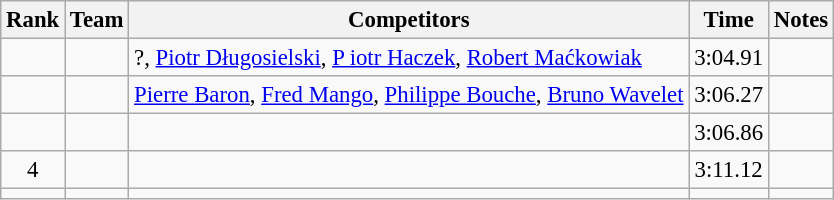<table class="wikitable sortable" style="text-align:center;font-size:95%">
<tr>
<th>Rank</th>
<th>Team</th>
<th>Competitors</th>
<th>Time</th>
<th>Notes</th>
</tr>
<tr>
<td></td>
<td align=left></td>
<td align=left>?, <a href='#'>Piotr Długosielski</a>, <a href='#'>P iotr Haczek</a>, <a href='#'>Robert Maćkowiak</a></td>
<td>3:04.91</td>
<td></td>
</tr>
<tr>
<td></td>
<td align=left></td>
<td align=left><a href='#'>Pierre Baron</a>, <a href='#'>Fred Mango</a>, <a href='#'>Philippe Bouche</a>, <a href='#'>Bruno Wavelet</a></td>
<td>3:06.27</td>
<td></td>
</tr>
<tr>
<td></td>
<td align=left></td>
<td align=left></td>
<td>3:06.86</td>
<td></td>
</tr>
<tr>
<td>4</td>
<td align=left></td>
<td align=left></td>
<td>3:11.12</td>
<td></td>
</tr>
<tr>
<td></td>
<td align=left></td>
<td align=left></td>
<td></td>
<td></td>
</tr>
</table>
